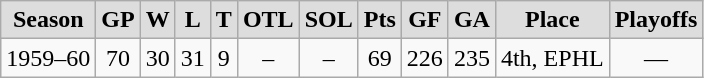<table class="wikitable">
<tr style="font-weight:bold; background:#DDDDDD;" align="center" |>
<td>Season</td>
<td>GP</td>
<td>W</td>
<td>L</td>
<td>T</td>
<td>OTL</td>
<td>SOL</td>
<td>Pts</td>
<td>GF</td>
<td>GA</td>
<td>Place</td>
<td>Playoffs</td>
</tr>
<tr align="center">
<td>1959–60</td>
<td>70</td>
<td>30</td>
<td>31</td>
<td>9</td>
<td>–</td>
<td>–</td>
<td>69</td>
<td>226</td>
<td>235</td>
<td align="left">4th, EPHL</td>
<td>—</td>
</tr>
</table>
